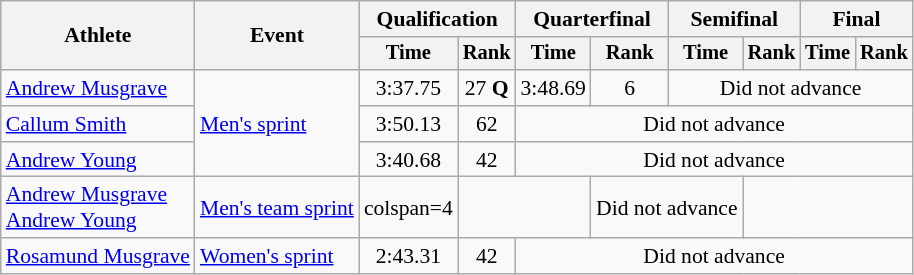<table class="wikitable" style="font-size:90%">
<tr>
<th rowspan="2">Athlete</th>
<th rowspan="2">Event</th>
<th colspan="2">Qualification</th>
<th colspan="2">Quarterfinal</th>
<th colspan="2">Semifinal</th>
<th colspan="2">Final</th>
</tr>
<tr style="font-size:95%">
<th>Time</th>
<th>Rank</th>
<th>Time</th>
<th>Rank</th>
<th>Time</th>
<th>Rank</th>
<th>Time</th>
<th>Rank</th>
</tr>
<tr align=center>
<td align=left><a href='#'>Andrew Musgrave</a></td>
<td style="text-align:left;" rowspan="3"><a href='#'>Men's sprint</a></td>
<td>3:37.75</td>
<td>27 <strong>Q</strong></td>
<td>3:48.69</td>
<td>6</td>
<td colspan=4>Did not advance</td>
</tr>
<tr align=center>
<td align=left><a href='#'>Callum Smith</a></td>
<td>3:50.13</td>
<td>62</td>
<td colspan=6>Did not advance</td>
</tr>
<tr align=center>
<td align=left><a href='#'>Andrew Young</a></td>
<td>3:40.68</td>
<td>42</td>
<td colspan=6>Did not advance</td>
</tr>
<tr align=center>
<td align=left><a href='#'>Andrew Musgrave</a><br><a href='#'>Andrew Young</a></td>
<td align=left><a href='#'>Men's team sprint</a></td>
<td>colspan=4 </td>
<td colspan=2></td>
<td colspan=2>Did not advance</td>
</tr>
<tr align=center>
<td align=left><a href='#'>Rosamund Musgrave</a></td>
<td align=left><a href='#'>Women's sprint</a></td>
<td>2:43.31</td>
<td>42</td>
<td colspan=6>Did not advance</td>
</tr>
</table>
